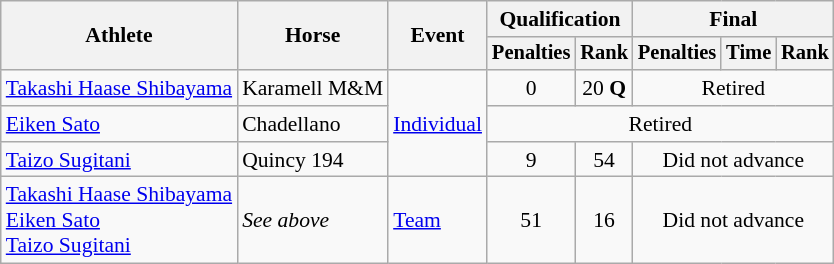<table class="wikitable" style="font-size:90%">
<tr>
<th rowspan="2">Athlete</th>
<th rowspan="2">Horse</th>
<th rowspan="2">Event</th>
<th colspan="2">Qualification</th>
<th colspan="3">Final</th>
</tr>
<tr style="font-size:95%">
<th>Penalties</th>
<th>Rank</th>
<th>Penalties</th>
<th>Time</th>
<th>Rank</th>
</tr>
<tr align=center>
<td align=left><a href='#'>Takashi Haase Shibayama</a></td>
<td align=left>Karamell M&M</td>
<td align=left rowspan=3><a href='#'>Individual</a></td>
<td>0</td>
<td>20 <strong>Q</strong></td>
<td colspan="3">Retired</td>
</tr>
<tr align=center>
<td align=left><a href='#'>Eiken Sato</a></td>
<td align=left>Chadellano</td>
<td colspan="5">Retired</td>
</tr>
<tr align=center>
<td align=left><a href='#'>Taizo Sugitani</a></td>
<td align=left>Quincy 194</td>
<td>9</td>
<td>54</td>
<td colspan="3">Did not advance</td>
</tr>
<tr align=center>
<td align=left><a href='#'>Takashi Haase Shibayama</a><br><a href='#'>Eiken Sato</a><br><a href='#'>Taizo Sugitani</a></td>
<td align=left><em>See above</em></td>
<td align=left><a href='#'>Team</a></td>
<td>51</td>
<td>16</td>
<td colspan="3">Did not advance</td>
</tr>
</table>
